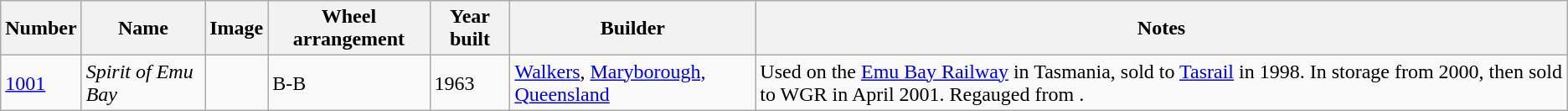<table class="wikitable">
<tr>
<th>Number</th>
<th>Name</th>
<th>Image</th>
<th>Wheel arrangement</th>
<th>Year built</th>
<th>Builder</th>
<th>Notes</th>
</tr>
<tr>
<td><a href='#'>1001</a></td>
<td><em>Spirit of Emu Bay</em></td>
<td></td>
<td>B-B</td>
<td>1963</td>
<td><a href='#'>Walkers</a>, <a href='#'>Maryborough, Queensland</a></td>
<td>Used on the <a href='#'>Emu Bay Railway</a> in Tasmania, sold to <a href='#'>Tasrail</a> in 1998. In storage from 2000, then sold to WGR in April 2001. Regauged from .</td>
</tr>
</table>
